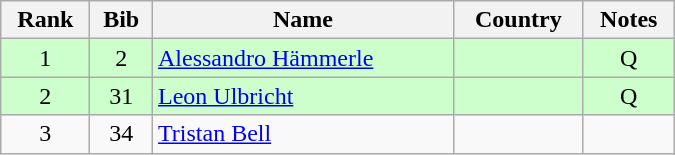<table class="wikitable" style="text-align:center; width:450px">
<tr>
<th>Rank</th>
<th>Bib</th>
<th>Name</th>
<th>Country</th>
<th>Notes</th>
</tr>
<tr bgcolor=ccffcc>
<td>1</td>
<td>2</td>
<td align=left><a href='#'>Alessandro Hämmerle</a></td>
<td align=left></td>
<td>Q</td>
</tr>
<tr bgcolor=ccffcc>
<td>2</td>
<td>31</td>
<td align=left><a href='#'>Leon Ulbricht</a></td>
<td align=left></td>
<td>Q</td>
</tr>
<tr>
<td>3</td>
<td>34</td>
<td align=left><a href='#'>Tristan Bell</a></td>
<td align=left></td>
<td></td>
</tr>
</table>
